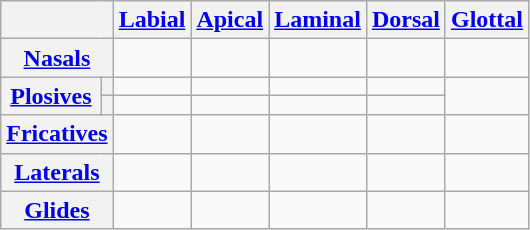<table class="wikitable" style="text-align:center;">
<tr>
<th colspan="2"></th>
<th><a href='#'>Labial</a></th>
<th><a href='#'>Apical</a></th>
<th><a href='#'>Laminal</a></th>
<th><a href='#'>Dorsal</a></th>
<th><a href='#'>Glottal</a></th>
</tr>
<tr>
<th colspan="2"><a href='#'>Nasals</a></th>
<td></td>
<td></td>
<td></td>
<td></td>
<td></td>
</tr>
<tr>
<th rowspan="2"><a href='#'>Plosives</a></th>
<th></th>
<td></td>
<td></td>
<td></td>
<td></td>
<td rowspan="2"></td>
</tr>
<tr>
<th></th>
<td></td>
<td></td>
<td></td>
<td></td>
</tr>
<tr>
<th colspan="2"><a href='#'>Fricatives</a></th>
<td></td>
<td></td>
<td></td>
<td></td>
<td></td>
</tr>
<tr>
<th colspan="2"><a href='#'>Laterals</a></th>
<td></td>
<td></td>
<td></td>
<td></td>
<td></td>
</tr>
<tr>
<th colspan="2"><a href='#'>Glides</a></th>
<td></td>
<td></td>
<td></td>
<td></td>
<td></td>
</tr>
</table>
